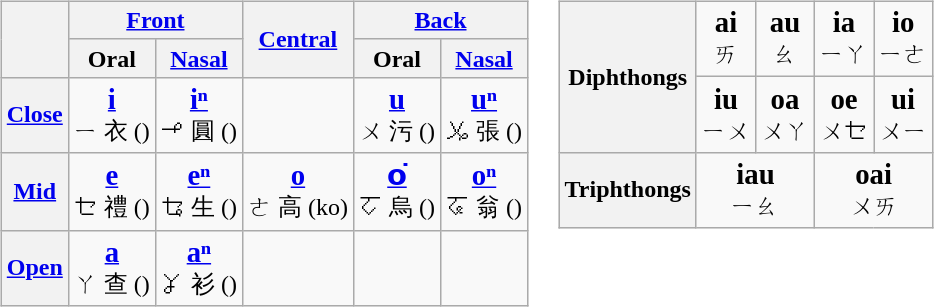<table>
<tr>
<td valign=top><br><table class=wikitable>
<tr>
<th rowspan=2></th>
<th colspan=2><a href='#'>Front</a></th>
<th rowspan="2"><a href='#'>Central</a></th>
<th colspan=2><a href='#'>Back</a></th>
</tr>
<tr align=center>
<th>Oral</th>
<th><a href='#'>Nasal</a></th>
<th>Oral</th>
<th><a href='#'>Nasal</a></th>
</tr>
<tr align=center>
<th><a href='#'>Close</a></th>
<td><a href='#'><strong><big>i</big></strong> </a><br>ㄧ 衣 ()</td>
<td><a href='#'><strong><big>iⁿ</big></strong> </a><br>ㆪ 圓 ()</td>
<td></td>
<td><a href='#'><strong><big>u</big></strong> </a><br>ㄨ 污 ()</td>
<td><a href='#'><strong><big>uⁿ</big></strong> </a><br>ㆫ 張 ()</td>
</tr>
<tr align=center>
<th><a href='#'>Mid</a></th>
<td><a href='#'><strong><big>e</big></strong> </a><br>ㆤ 禮 ()</td>
<td><a href='#'><strong><big>eⁿ</big></strong> </a><br>ㆥ  生 ()</td>
<td><a href='#'><strong><big>o</big></strong> </a><br>ㄜ 高 (ko)</td>
<td><a href='#'><strong><big>o͘</big></strong> </a><br>ㆦ 烏 ()</td>
<td><a href='#'><strong><big>oⁿ</big></strong> </a><br>ㆧ 翁 ()</td>
</tr>
<tr align=center>
<th><a href='#'>Open</a></th>
<td><a href='#'><strong><big>a</big></strong> </a><br>ㄚ 查 ()</td>
<td><a href='#'><strong><big>aⁿ</big></strong> </a><br>ㆩ 衫 ()</td>
<td></td>
<td></td>
<td></td>
</tr>
</table>
</td>
<td valign=top><br><table class=wikitable>
<tr align=center>
<th rowspan=2>Diphthongs</th>
<td><strong><big>ai</big></strong> <br>ㄞ</td>
<td><strong><big>au</big></strong> <br>ㄠ</td>
<td><strong><big>ia</big></strong> <br>ㄧㄚ</td>
<td><strong><big>io</big></strong> <br>ㄧㄜ</td>
</tr>
<tr align=center>
<td><strong><big>iu</big></strong> <br>ㄧㄨ</td>
<td><strong><big>oa</big></strong> <br>ㄨㄚ</td>
<td><strong><big>oe</big></strong> <br>ㄨㆤ</td>
<td><strong><big>ui</big></strong> <br>ㄨㄧ</td>
</tr>
<tr align=center>
<th>Triphthongs</th>
<td colspan=2><strong><big>iau</big></strong> <br>ㄧㄠ</td>
<td colspan=2><strong><big>oai</big></strong> <br>ㄨㄞ</td>
</tr>
</table>
</td>
</tr>
</table>
